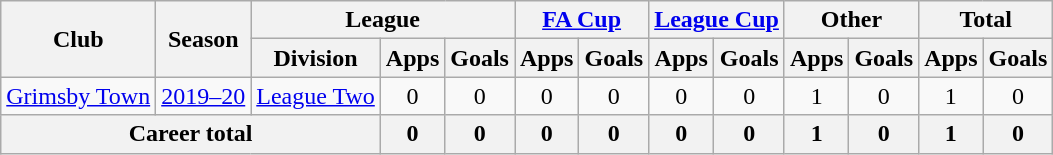<table class="wikitable" style="text-align: center">
<tr>
<th rowspan="2">Club</th>
<th rowspan="2">Season</th>
<th colspan="3">League</th>
<th colspan="2"><a href='#'>FA Cup</a></th>
<th colspan="2"><a href='#'>League Cup</a></th>
<th colspan="2">Other</th>
<th colspan="2">Total</th>
</tr>
<tr>
<th>Division</th>
<th>Apps</th>
<th>Goals</th>
<th>Apps</th>
<th>Goals</th>
<th>Apps</th>
<th>Goals</th>
<th>Apps</th>
<th>Goals</th>
<th>Apps</th>
<th>Goals</th>
</tr>
<tr>
<td><a href='#'>Grimsby Town</a></td>
<td><a href='#'>2019–20</a></td>
<td><a href='#'>League Two</a></td>
<td>0</td>
<td>0</td>
<td>0</td>
<td>0</td>
<td>0</td>
<td>0</td>
<td>1</td>
<td>0</td>
<td>1</td>
<td>0</td>
</tr>
<tr>
<th colspan="3">Career total</th>
<th>0</th>
<th>0</th>
<th>0</th>
<th>0</th>
<th>0</th>
<th>0</th>
<th>1</th>
<th>0</th>
<th>1</th>
<th>0</th>
</tr>
</table>
